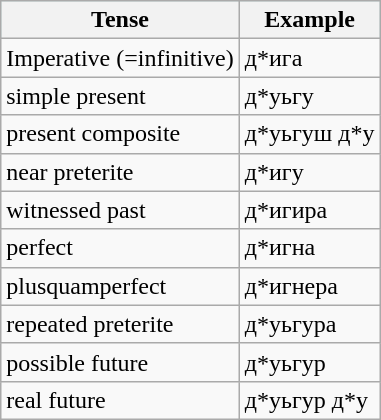<table class="wikitable">
<tr bgcolor='#C0F0F0'>
<th>Tense</th>
<th>Example</th>
</tr>
<tr>
<td>Imperative (=infinitive)</td>
<td>д*ига</td>
</tr>
<tr>
<td>simple present</td>
<td>д*уьгу</td>
</tr>
<tr>
<td>present composite</td>
<td>д*уьгуш д*у</td>
</tr>
<tr>
<td>near preterite</td>
<td>д*игу</td>
</tr>
<tr>
<td>witnessed past</td>
<td>д*игира</td>
</tr>
<tr>
<td>perfect</td>
<td>д*игна</td>
</tr>
<tr>
<td>plusquamperfect</td>
<td>д*игнера</td>
</tr>
<tr>
<td>repeated preterite</td>
<td>д*уьгура</td>
</tr>
<tr>
<td>possible future</td>
<td>д*уьгур</td>
</tr>
<tr>
<td>real future</td>
<td>д*уьгур д*у</td>
</tr>
</table>
